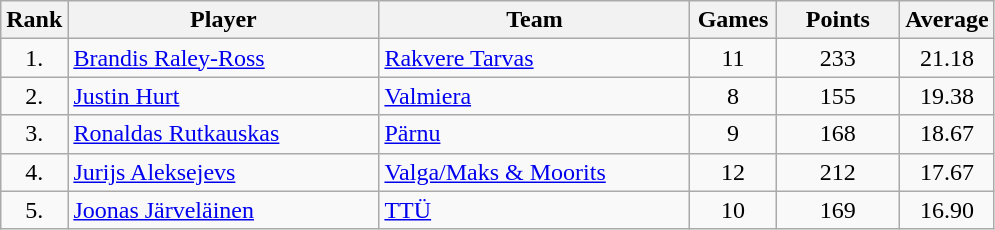<table class="wikitable" style="text-align: center;">
<tr>
<th>Rank</th>
<th width=200>Player</th>
<th width=200>Team</th>
<th width=50>Games</th>
<th width=75>Points</th>
<th width=50>Average</th>
</tr>
<tr>
<td>1.</td>
<td align="left"> <a href='#'>Brandis Raley-Ross</a></td>
<td align="left"> <a href='#'>Rakvere Tarvas</a></td>
<td>11</td>
<td>233</td>
<td>21.18</td>
</tr>
<tr>
<td>2.</td>
<td align="left"> <a href='#'>Justin Hurt</a></td>
<td align="left"> <a href='#'>Valmiera</a></td>
<td>8</td>
<td>155</td>
<td>19.38</td>
</tr>
<tr>
<td>3.</td>
<td align="left"> <a href='#'>Ronaldas Rutkauskas</a></td>
<td align="left"> <a href='#'>Pärnu</a></td>
<td>9</td>
<td>168</td>
<td>18.67</td>
</tr>
<tr>
<td>4.</td>
<td align="left"> <a href='#'>Jurijs Aleksejevs</a></td>
<td align="left"> <a href='#'>Valga/Maks & Moorits</a></td>
<td>12</td>
<td>212</td>
<td>17.67</td>
</tr>
<tr>
<td>5.</td>
<td align="left"> <a href='#'>Joonas Järveläinen</a></td>
<td align="left"> <a href='#'>TTÜ</a></td>
<td>10</td>
<td>169</td>
<td>16.90</td>
</tr>
</table>
